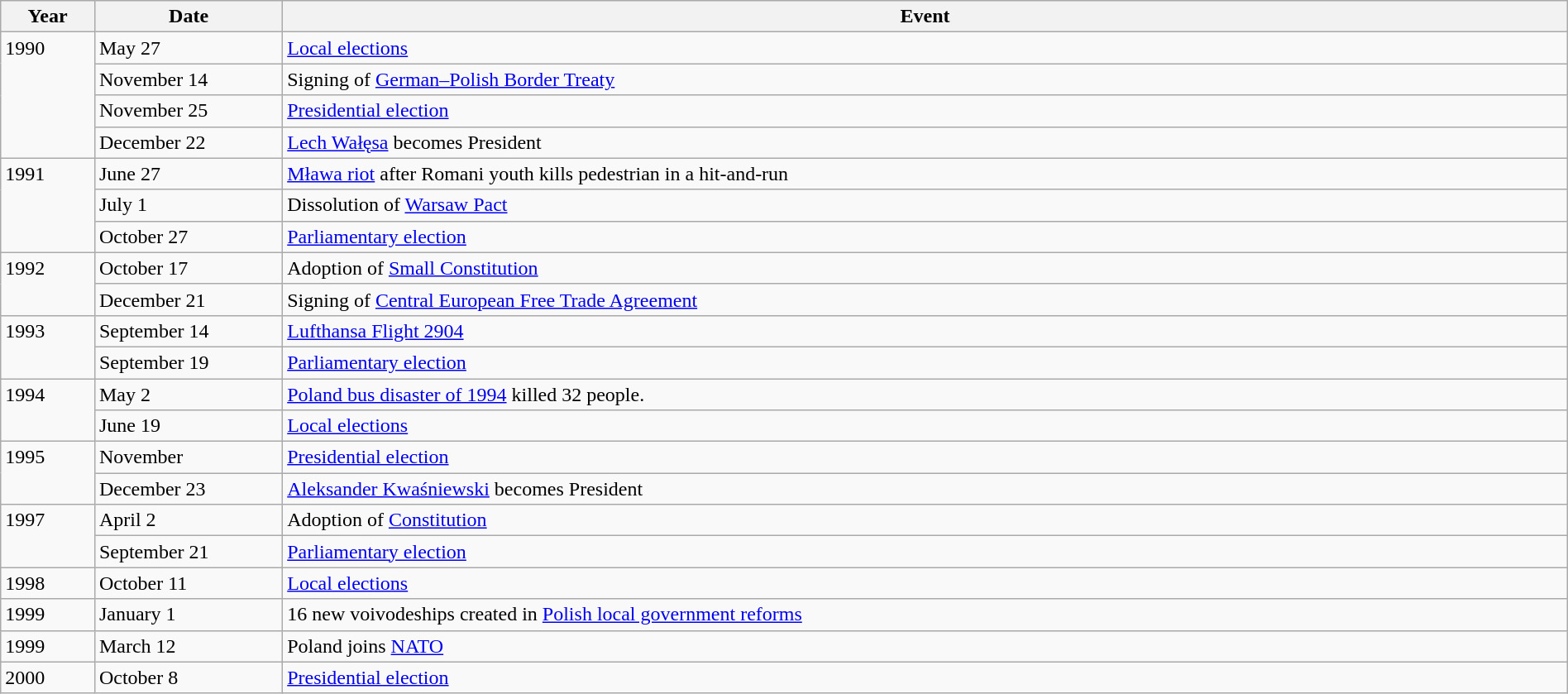<table class="wikitable" width="100%">
<tr>
<th style="width:6%">Year</th>
<th style="width:12%">Date</th>
<th>Event</th>
</tr>
<tr>
<td rowspan="4" valign="top">1990</td>
<td>May 27</td>
<td><a href='#'>Local elections</a></td>
</tr>
<tr>
<td>November 14</td>
<td>Signing of <a href='#'>German–Polish Border Treaty</a></td>
</tr>
<tr>
<td>November 25</td>
<td><a href='#'>Presidential election</a></td>
</tr>
<tr>
<td>December 22</td>
<td><a href='#'>Lech Wałęsa</a> becomes President</td>
</tr>
<tr>
<td rowspan="3" valign="top">1991</td>
<td>June 27</td>
<td><a href='#'>Mława riot</a> after Romani youth kills pedestrian in a hit-and-run</td>
</tr>
<tr>
<td>July 1</td>
<td>Dissolution of <a href='#'>Warsaw Pact</a></td>
</tr>
<tr>
<td>October 27</td>
<td><a href='#'>Parliamentary election</a></td>
</tr>
<tr>
<td rowspan="2" valign="top">1992</td>
<td>October 17</td>
<td>Adoption of <a href='#'>Small Constitution</a></td>
</tr>
<tr>
<td>December 21</td>
<td>Signing of <a href='#'>Central European Free Trade Agreement</a></td>
</tr>
<tr>
<td rowspan="2" valign="top">1993</td>
<td>September 14</td>
<td><a href='#'>Lufthansa Flight 2904</a></td>
</tr>
<tr>
<td>September 19</td>
<td><a href='#'>Parliamentary election</a></td>
</tr>
<tr>
<td rowspan="2" valign="top">1994</td>
<td>May 2</td>
<td><a href='#'>Poland bus disaster of 1994</a> killed 32 people.</td>
</tr>
<tr>
<td>June 19</td>
<td><a href='#'>Local elections</a></td>
</tr>
<tr>
<td rowspan="2" valign="top">1995</td>
<td>November</td>
<td><a href='#'>Presidential election</a></td>
</tr>
<tr>
<td>December 23</td>
<td><a href='#'>Aleksander Kwaśniewski</a> becomes President</td>
</tr>
<tr>
<td rowspan="2" valign="top">1997</td>
<td>April 2</td>
<td>Adoption of <a href='#'>Constitution</a></td>
</tr>
<tr>
<td>September 21</td>
<td><a href='#'>Parliamentary election</a></td>
</tr>
<tr>
<td>1998</td>
<td>October 11</td>
<td><a href='#'>Local elections</a></td>
</tr>
<tr>
<td>1999</td>
<td>January 1</td>
<td>16 new voivodeships created in <a href='#'>Polish local government reforms</a></td>
</tr>
<tr>
<td>1999</td>
<td>March 12</td>
<td>Poland joins <a href='#'>NATO</a></td>
</tr>
<tr>
<td>2000</td>
<td>October 8</td>
<td><a href='#'>Presidential election</a></td>
</tr>
</table>
